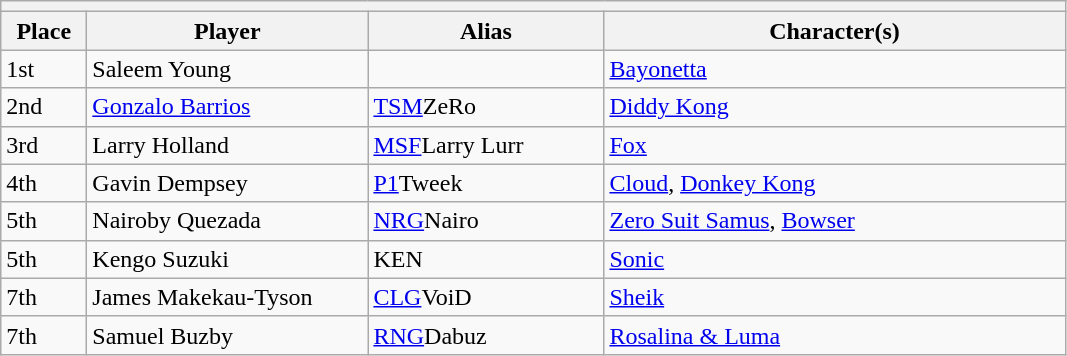<table class="wikitable">
<tr>
<th colspan=5></th>
</tr>
<tr>
<th style="width:50px;">Place</th>
<th style="width:180px;">Player</th>
<th style="width:150px;">Alias</th>
<th style="width:300px;">Character(s)</th>
</tr>
<tr>
<td>1st</td>
<td> Saleem Young</td>
<td></td>
<td><a href='#'>Bayonetta</a></td>
</tr>
<tr>
<td>2nd</td>
<td> <a href='#'>Gonzalo Barrios</a></td>
<td><a href='#'>TSM</a>ZeRo</td>
<td><a href='#'>Diddy Kong</a></td>
</tr>
<tr>
<td>3rd</td>
<td> Larry Holland</td>
<td><a href='#'>MSF</a>Larry Lurr</td>
<td><a href='#'>Fox</a></td>
</tr>
<tr>
<td>4th</td>
<td> Gavin Dempsey</td>
<td><a href='#'>P1</a>Tweek</td>
<td><a href='#'>Cloud</a>, <a href='#'>Donkey Kong</a></td>
</tr>
<tr>
<td>5th</td>
<td> Nairoby Quezada</td>
<td><a href='#'>NRG</a>Nairo</td>
<td><a href='#'>Zero Suit Samus</a>, <a href='#'>Bowser</a></td>
</tr>
<tr>
<td>5th</td>
<td> Kengo Suzuki</td>
<td>KEN</td>
<td><a href='#'>Sonic</a></td>
</tr>
<tr>
<td>7th</td>
<td> James Makekau-Tyson</td>
<td><a href='#'>CLG</a>VoiD</td>
<td><a href='#'>Sheik</a></td>
</tr>
<tr>
<td>7th</td>
<td> Samuel Buzby</td>
<td><a href='#'>RNG</a>Dabuz</td>
<td><a href='#'>Rosalina & Luma</a></td>
</tr>
</table>
